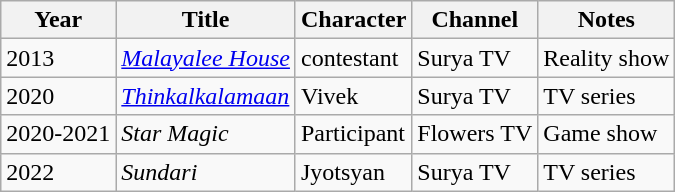<table class="wikitable sortable">
<tr>
<th>Year</th>
<th>Title</th>
<th>Character</th>
<th>Channel</th>
<th>Notes</th>
</tr>
<tr>
<td>2013</td>
<td><em><a href='#'>Malayalee House</a></em></td>
<td>contestant</td>
<td>Surya TV</td>
<td>Reality show</td>
</tr>
<tr>
<td>2020</td>
<td><em><a href='#'>Thinkalkalamaan</a></em></td>
<td>Vivek</td>
<td>Surya TV</td>
<td>TV series</td>
</tr>
<tr>
<td>2020-2021</td>
<td><em>Star Magic</em></td>
<td>Participant</td>
<td>Flowers TV</td>
<td>Game show</td>
</tr>
<tr>
<td>2022</td>
<td><em>Sundari</em></td>
<td>Jyotsyan</td>
<td>Surya TV</td>
<td>TV series</td>
</tr>
</table>
